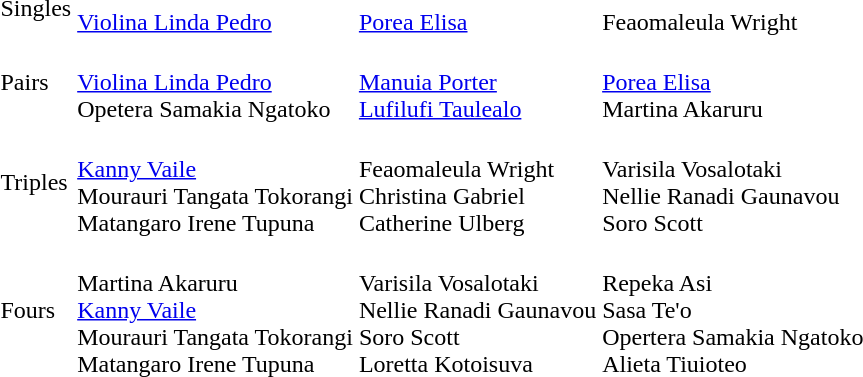<table>
<tr>
<td>Singles</td>
<td><br><a href='#'>Violina Linda Pedro</a></td>
<td><br><a href='#'>Porea Elisa</a></td>
<td><br>Feaomaleula Wright</td>
</tr>
<tr>
<td>Pairs</td>
<td><br><a href='#'>Violina Linda Pedro</a><br>Opetera Samakia Ngatoko</td>
<td><br><a href='#'>Manuia Porter</a><br><a href='#'>Lufilufi Taulealo</a></td>
<td><br><a href='#'>Porea Elisa</a><br>Martina Akaruru</td>
</tr>
<tr>
<td>Triples</td>
<td><br><a href='#'>Kanny Vaile</a><br>Mourauri Tangata Tokorangi<br>Matangaro Irene Tupuna</td>
<td><br>Feaomaleula Wright<br>Christina Gabriel<br>Catherine Ulberg</td>
<td><br>Varisila Vosalotaki<br>Nellie Ranadi Gaunavou<br>Soro Scott</td>
</tr>
<tr>
<td>Fours</td>
<td><br>Martina Akaruru<br><a href='#'>Kanny Vaile</a><br>Mourauri Tangata Tokorangi<br>Matangaro Irene Tupuna</td>
<td><br>Varisila Vosalotaki<br>Nellie Ranadi Gaunavou<br>Soro Scott<br>Loretta Kotoisuva</td>
<td><br>Repeka Asi<br>Sasa Te'o<br>Opertera Samakia Ngatoko<br>Alieta Tiuioteo</td>
</tr>
</table>
